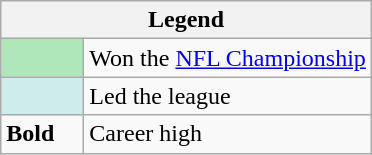<table class="wikitable mw-collapsible mw-collapsed">
<tr>
<th colspan="2">Legend</th>
</tr>
<tr>
<td style="background:#afe6ba; width:3em;"></td>
<td>Won the <a href='#'>NFL Championship</a></td>
</tr>
<tr>
<td style="background:#cfecec; width:3em;"></td>
<td>Led the league</td>
</tr>
<tr>
<td><strong>Bold</strong></td>
<td>Career high</td>
</tr>
</table>
